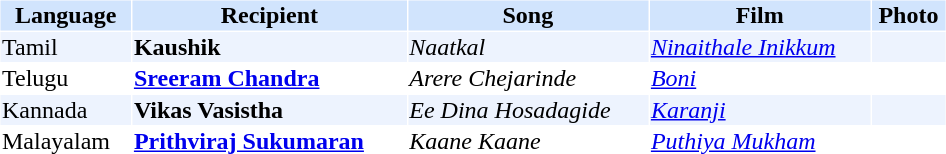<table cellspacing="1" cellpadding="1" border="0" style="width:50%;">
<tr style="background:#d1e4fd;">
<th>Language</th>
<th>Recipient</th>
<th>Song</th>
<th>Film</th>
<th>Photo</th>
</tr>
<tr style="background:#edf3fe;">
<td>Tamil</td>
<td><strong>Kaushik</strong></td>
<td><em>Naatkal</em></td>
<td><em><a href='#'>Ninaithale Inikkum</a></em></td>
<td></td>
</tr>
<tr>
<td>Telugu</td>
<td><strong><a href='#'>Sreeram Chandra</a></strong></td>
<td><em>Arere Chejarinde</em></td>
<td><em><a href='#'>Boni</a></em></td>
<td></td>
</tr>
<tr style="background:#edf3fe;">
<td>Kannada</td>
<td><strong>Vikas Vasistha</strong></td>
<td><em>Ee Dina Hosadagide</em></td>
<td><em><a href='#'>Karanji</a></em></td>
<td></td>
</tr>
<tr>
<td>Malayalam</td>
<td><strong><a href='#'>Prithviraj Sukumaran</a></strong></td>
<td><em>Kaane Kaane</em></td>
<td><em><a href='#'>Puthiya Mukham</a></em></td>
<td></td>
</tr>
</table>
